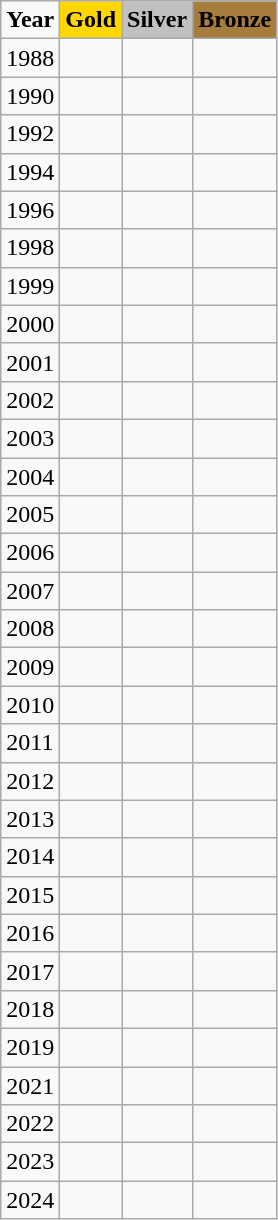<table class="wikitable">
<tr>
<td><strong>Year</strong></td>
<td !align="center" bgcolor="gold" colspan="1"><strong>Gold</strong></td>
<td !align="center" bgcolor="silver" colspan="1"><strong>Silver</strong></td>
<td !align="center" bgcolor="#a67d3d" colspan="1"><strong>Bronze</strong></td>
</tr>
<tr>
<td>1988</td>
<td></td>
<td></td>
<td></td>
</tr>
<tr>
<td>1990</td>
<td></td>
<td></td>
<td></td>
</tr>
<tr>
<td>1992</td>
<td></td>
<td></td>
<td></td>
</tr>
<tr>
<td>1994</td>
<td></td>
<td></td>
<td></td>
</tr>
<tr>
<td>1996</td>
<td></td>
<td></td>
<td></td>
</tr>
<tr>
<td>1998</td>
<td></td>
<td></td>
<td></td>
</tr>
<tr>
<td>1999</td>
<td></td>
<td></td>
<td></td>
</tr>
<tr>
<td>2000</td>
<td></td>
<td></td>
<td></td>
</tr>
<tr>
<td>2001</td>
<td></td>
<td></td>
<td></td>
</tr>
<tr>
<td>2002</td>
<td></td>
<td></td>
<td></td>
</tr>
<tr>
<td>2003</td>
<td></td>
<td></td>
<td></td>
</tr>
<tr>
<td>2004</td>
<td></td>
<td></td>
<td></td>
</tr>
<tr>
<td>2005</td>
<td></td>
<td></td>
<td></td>
</tr>
<tr>
<td>2006</td>
<td></td>
<td></td>
<td></td>
</tr>
<tr>
<td>2007</td>
<td></td>
<td></td>
<td></td>
</tr>
<tr>
<td>2008</td>
<td></td>
<td></td>
<td></td>
</tr>
<tr>
<td>2009</td>
<td></td>
<td></td>
<td></td>
</tr>
<tr>
<td>2010</td>
<td></td>
<td></td>
<td></td>
</tr>
<tr>
<td>2011</td>
<td></td>
<td></td>
<td></td>
</tr>
<tr>
<td>2012</td>
<td></td>
<td></td>
<td></td>
</tr>
<tr>
<td>2013</td>
<td></td>
<td></td>
<td></td>
</tr>
<tr>
<td>2014</td>
<td></td>
<td></td>
<td></td>
</tr>
<tr>
<td>2015</td>
<td></td>
<td></td>
<td></td>
</tr>
<tr>
<td>2016</td>
<td></td>
<td></td>
<td></td>
</tr>
<tr>
<td>2017</td>
<td></td>
<td></td>
<td></td>
</tr>
<tr>
<td>2018</td>
<td></td>
<td></td>
<td></td>
</tr>
<tr>
<td>2019</td>
<td></td>
<td></td>
<td></td>
</tr>
<tr>
<td>2021</td>
<td></td>
<td></td>
<td></td>
</tr>
<tr>
<td>2022</td>
<td></td>
<td></td>
<td></td>
</tr>
<tr>
<td>2023</td>
<td></td>
<td></td>
<td></td>
</tr>
<tr>
<td>2024</td>
<td></td>
<td></td>
<td></td>
</tr>
</table>
